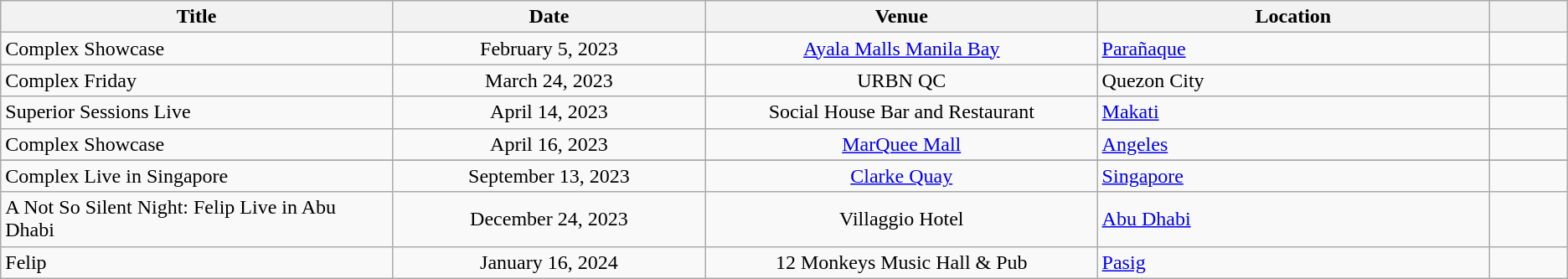<table class="wikitable">
<tr>
<th width="25%">Title</th>
<th width="20%">Date</th>
<th width="25%">Venue</th>
<th width="25%">Location</th>
<th width="5%"></th>
</tr>
<tr>
<td>Complex Showcase</td>
<td align="center">February 5, 2023</td>
<td align="center"><a href='#'>Ayala Malls Manila Bay</a></td>
<td><a href='#'>Parañaque</a></td>
<td></td>
</tr>
<tr>
<td>Complex Friday </td>
<td align="center">March 24, 2023</td>
<td align="center">URBN QC</td>
<td>Quezon City</td>
<td></td>
</tr>
<tr>
<td>Superior Sessions Live </td>
<td align="center">April 14, 2023</td>
<td align="center">Social House Bar and Restaurant</td>
<td><a href='#'>Makati</a></td>
<td></td>
</tr>
<tr>
<td>Complex Showcase</td>
<td align="center">April 16, 2023</td>
<td align="center"><a href='#'>MarQuee Mall</a></td>
<td><a href='#'>Angeles</a></td>
<td></td>
</tr>
<tr>
</tr>
<tr>
<td>Complex Live in Singapore</td>
<td align="center">September 13, 2023</td>
<td align="center"><a href='#'>Clarke Quay</a></td>
<td><a href='#'>Singapore</a></td>
<td></td>
</tr>
<tr>
<td>A Not So Silent Night: Felip Live in Abu Dhabi</td>
<td align="center">December 24, 2023</td>
<td align="center">Villaggio Hotel</td>
<td><a href='#'>Abu Dhabi</a></td>
<td></td>
</tr>
<tr>
<td>Felip</td>
<td align="center">January 16, 2024</td>
<td align="center">12 Monkeys Music Hall & Pub</td>
<td><a href='#'>Pasig</a></td>
<td></td>
</tr>
</table>
